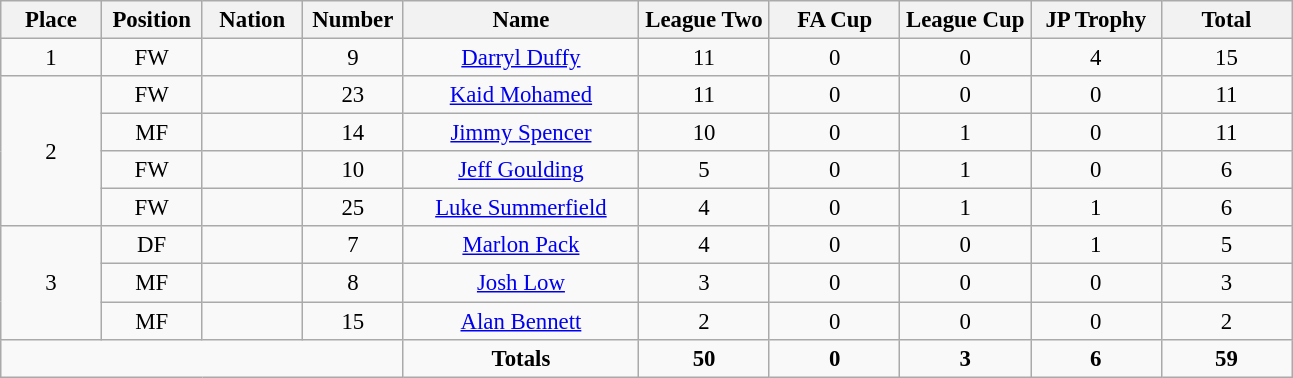<table class="wikitable" style="font-size: 95%; text-align: center;">
<tr>
<th width=60>Place</th>
<th width=60>Position</th>
<th width=60>Nation</th>
<th width=60>Number</th>
<th width=150>Name</th>
<th width=80>League Two</th>
<th width=80>FA Cup</th>
<th width=80>League Cup</th>
<th width=80>JP Trophy</th>
<th width=80><strong>Total</strong></th>
</tr>
<tr>
<td>1</td>
<td>FW</td>
<td></td>
<td>9</td>
<td><a href='#'>Darryl Duffy</a></td>
<td>11</td>
<td>0</td>
<td>0</td>
<td>4</td>
<td>15</td>
</tr>
<tr>
<td rowspan="4">2</td>
<td>FW</td>
<td></td>
<td>23</td>
<td><a href='#'>Kaid Mohamed</a></td>
<td>11</td>
<td>0</td>
<td>0</td>
<td>0</td>
<td>11</td>
</tr>
<tr>
<td>MF</td>
<td></td>
<td>14</td>
<td><a href='#'>Jimmy Spencer</a></td>
<td>10</td>
<td>0</td>
<td>1</td>
<td>0</td>
<td>11</td>
</tr>
<tr>
<td>FW</td>
<td></td>
<td>10</td>
<td><a href='#'>Jeff Goulding</a></td>
<td>5</td>
<td>0</td>
<td>1</td>
<td>0</td>
<td>6</td>
</tr>
<tr>
<td>FW</td>
<td></td>
<td>25</td>
<td><a href='#'>Luke Summerfield</a></td>
<td>4</td>
<td>0</td>
<td>1</td>
<td>1</td>
<td>6</td>
</tr>
<tr>
<td rowspan="3">3</td>
<td>DF</td>
<td></td>
<td>7</td>
<td><a href='#'>Marlon Pack</a></td>
<td>4</td>
<td>0</td>
<td>0</td>
<td>1</td>
<td>5</td>
</tr>
<tr>
<td>MF</td>
<td></td>
<td>8</td>
<td><a href='#'>Josh Low</a></td>
<td>3</td>
<td>0</td>
<td>0</td>
<td>0</td>
<td>3</td>
</tr>
<tr>
<td>MF</td>
<td></td>
<td>15</td>
<td><a href='#'>Alan Bennett</a></td>
<td>2</td>
<td>0</td>
<td>0</td>
<td>0</td>
<td>2</td>
</tr>
<tr>
<td colspan="4"></td>
<td><strong>Totals</strong></td>
<td><strong>50</strong></td>
<td><strong>0</strong></td>
<td><strong>3</strong></td>
<td><strong>6</strong></td>
<td><strong>59</strong></td>
</tr>
</table>
